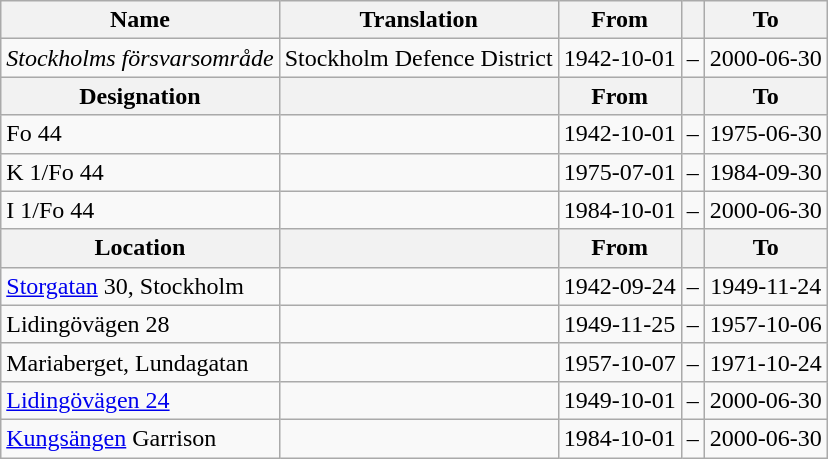<table class="wikitable">
<tr>
<th style="font-weight:bold;">Name</th>
<th style="font-weight:bold;">Translation</th>
<th style="text-align: center; font-weight:bold;">From</th>
<th></th>
<th style="text-align: center; font-weight:bold;">To</th>
</tr>
<tr>
<td style="font-style:italic;">Stockholms försvarsområde</td>
<td>Stockholm Defence District</td>
<td>1942-10-01</td>
<td>–</td>
<td>2000-06-30</td>
</tr>
<tr>
<th style="font-weight:bold;">Designation</th>
<th style="font-weight:bold;"></th>
<th style="text-align: center; font-weight:bold;">From</th>
<th></th>
<th style="text-align: center; font-weight:bold;">To</th>
</tr>
<tr>
<td>Fo 44</td>
<td></td>
<td style="text-align: center;">1942-10-01</td>
<td style="text-align: center;">–</td>
<td style="text-align: center;">1975-06-30</td>
</tr>
<tr>
<td>K 1/Fo 44</td>
<td></td>
<td style="text-align: center;">1975-07-01</td>
<td style="text-align: center;">–</td>
<td style="text-align: center;">1984-09-30</td>
</tr>
<tr>
<td>I 1/Fo 44</td>
<td></td>
<td style="text-align: center;">1984-10-01</td>
<td style="text-align: center;">–</td>
<td style="text-align: center;">2000-06-30</td>
</tr>
<tr>
<th style="font-weight:bold;">Location</th>
<th style="font-weight:bold;"></th>
<th style="text-align: center; font-weight:bold;">From</th>
<th></th>
<th style="text-align: center; font-weight:bold;">To</th>
</tr>
<tr>
<td><a href='#'>Storgatan</a> 30, Stockholm</td>
<td></td>
<td style="text-align: center;">1942-09-24</td>
<td style="text-align: center;">–</td>
<td style="text-align: center;">1949-11-24</td>
</tr>
<tr>
<td>Lidingövägen 28</td>
<td></td>
<td style="text-align: center;">1949-11-25</td>
<td style="text-align: center;">–</td>
<td style="text-align: center;">1957-10-06</td>
</tr>
<tr>
<td>Mariaberget, Lundagatan</td>
<td></td>
<td style="text-align: center;">1957-10-07</td>
<td style="text-align: center;">–</td>
<td style="text-align: center;">1971-10-24</td>
</tr>
<tr>
<td><a href='#'>Lidingövägen 24</a></td>
<td></td>
<td style="text-align: center;">1949-10-01</td>
<td style="text-align: center;">–</td>
<td style="text-align: center;">2000-06-30</td>
</tr>
<tr>
<td><a href='#'>Kungsängen</a> Garrison</td>
<td></td>
<td style="text-align: center;">1984-10-01</td>
<td style="text-align: center;">–</td>
<td style="text-align: center;">2000-06-30</td>
</tr>
</table>
